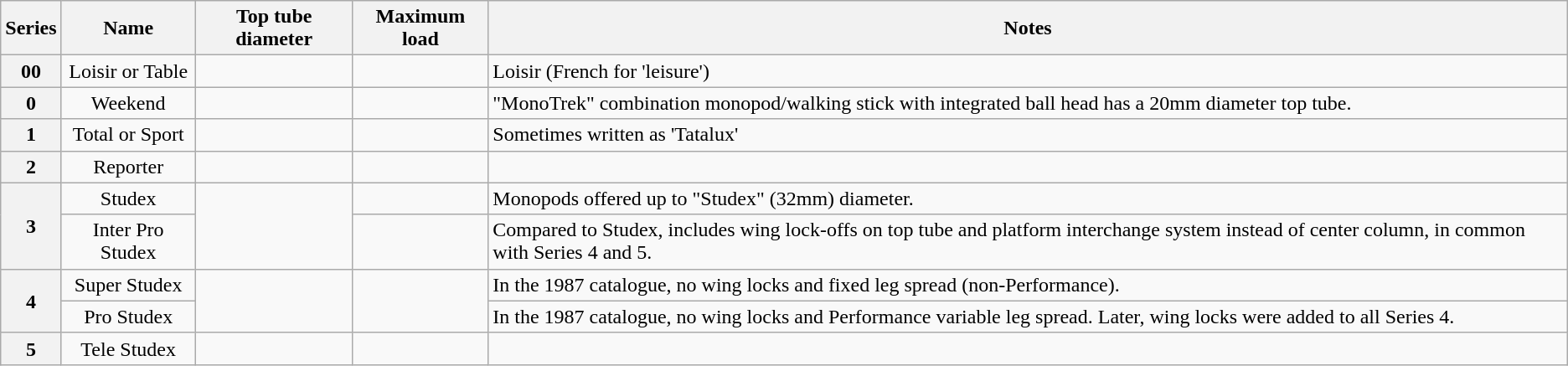<table class="wikitable sortable" style="text-align:center;">
<tr>
<th>Series</th>
<th>Name</th>
<th>Top tube diameter</th>
<th>Maximum load</th>
<th>Notes</th>
</tr>
<tr>
<th>00</th>
<td>Loisir or Table</td>
<td></td>
<td></td>
<td style="text-align:left;">Loisir (French for 'leisure')</td>
</tr>
<tr>
<th>0</th>
<td>Weekend</td>
<td></td>
<td></td>
<td style="text-align:left;">"MonoTrek" combination monopod/walking stick with integrated ball head has a 20mm diameter top tube.</td>
</tr>
<tr>
<th>1</th>
<td>Total or Sport</td>
<td></td>
<td></td>
<td style="text-align:left;">Sometimes written as 'Tatalux'</td>
</tr>
<tr>
<th>2</th>
<td>Reporter</td>
<td></td>
<td></td>
<td style="text-align:left;"></td>
</tr>
<tr>
<th rowspan=2>3</th>
<td>Studex</td>
<td rowspan=2></td>
<td></td>
<td style="text-align:left;">Monopods offered up to "Studex" (32mm) diameter.</td>
</tr>
<tr>
<td>Inter Pro Studex</td>
<td></td>
<td style="text-align:left;">Compared to Studex, includes wing lock-offs on top tube and platform interchange system instead of center column, in common with Series 4 and 5.</td>
</tr>
<tr>
<th rowspan=2>4</th>
<td>Super Studex</td>
<td rowspan=2></td>
<td rowspan=2></td>
<td style="text-align:left;">In the 1987 catalogue, no wing locks and fixed leg spread (non-Performance).</td>
</tr>
<tr>
<td>Pro Studex</td>
<td style="text-align:left;">In the 1987 catalogue, no wing locks and Performance variable leg spread. Later, wing locks were added to all Series 4.</td>
</tr>
<tr>
<th>5</th>
<td>Tele Studex</td>
<td></td>
<td></td>
<td style="text-align:left;"></td>
</tr>
</table>
